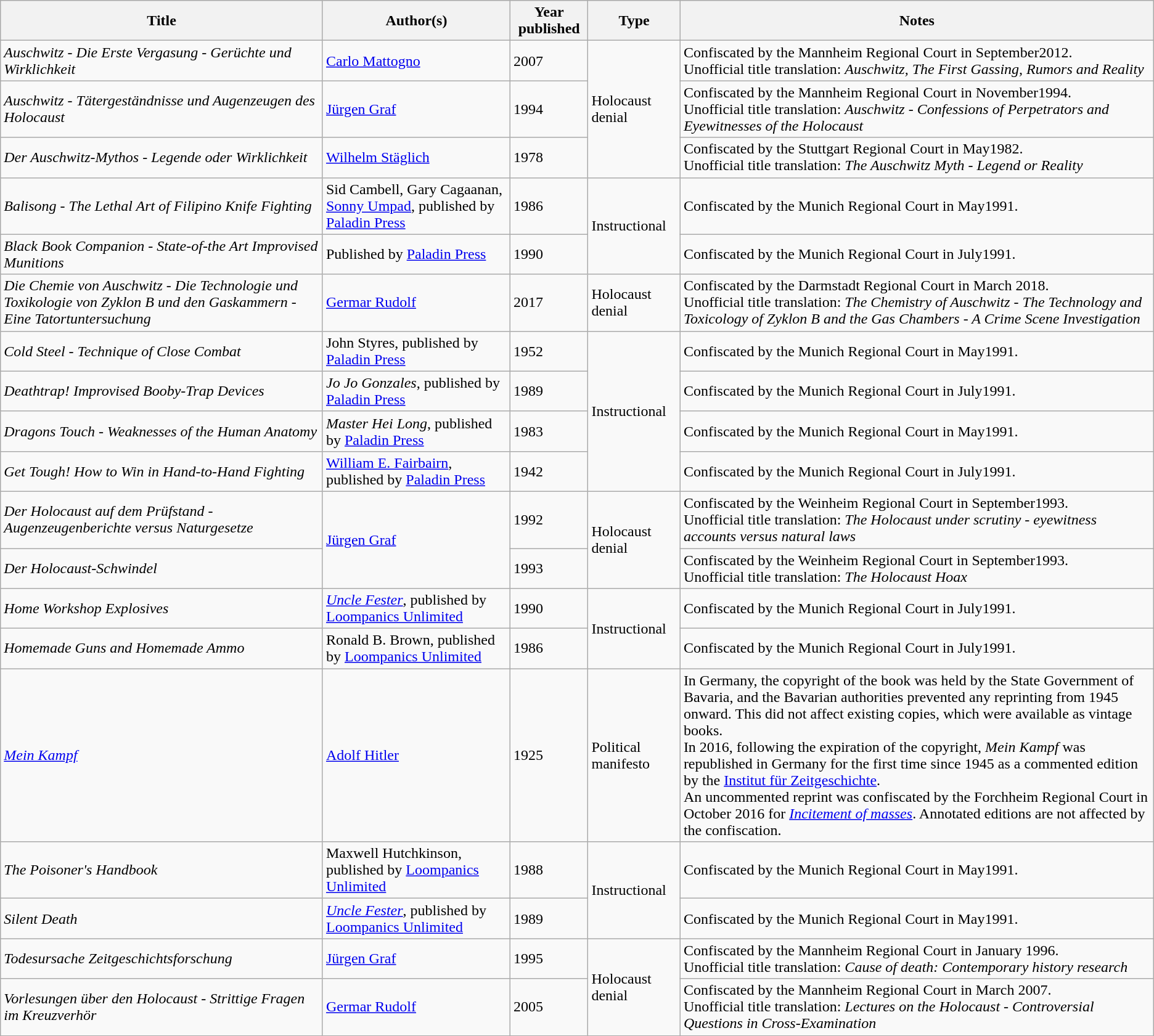<table class="wikitable sortable sticky-header">
<tr>
<th>Title</th>
<th>Author(s)</th>
<th>Year published</th>
<th>Type</th>
<th class="unsortable">Notes</th>
</tr>
<tr>
<td><em>Auschwitz - Die Erste Vergasung - Gerüchte und Wirklichkeit</em></td>
<td><a href='#'>Carlo Mattogno</a></td>
<td>2007</td>
<td rowspan="3">Holocaust denial</td>
<td>Confiscated by the Mannheim Regional Court in September2012.<br>Unofficial title translation: <em>Auschwitz, The First Gassing, Rumors and Reality</em></td>
</tr>
<tr>
<td><em>Auschwitz - Tätergeständnisse und Augenzeugen des Holocaust</em></td>
<td><a href='#'>Jürgen Graf</a></td>
<td>1994</td>
<td>Confiscated by the Mannheim Regional Court in November1994.<br>Unofficial title translation: <em>Auschwitz - Confessions of Perpetrators and Eyewitnesses of the Holocaust</em></td>
</tr>
<tr>
<td><em>Der Auschwitz-Mythos - Legende oder Wirklichkeit</em></td>
<td><a href='#'>Wilhelm Stäglich</a></td>
<td>1978</td>
<td>Confiscated by the Stuttgart Regional Court in May1982.<br>Unofficial title translation: <em>The Auschwitz Myth - Legend or Reality</em></td>
</tr>
<tr>
<td><em>Balisong - The Lethal Art of Filipino Knife Fighting</em></td>
<td>Sid Cambell, Gary Cagaanan, <a href='#'>Sonny Umpad</a>, published by <a href='#'>Paladin Press</a></td>
<td>1986</td>
<td rowspan="2">Instructional</td>
<td>Confiscated by the Munich Regional Court in May1991.</td>
</tr>
<tr>
<td><em>Black Book Companion - State-of-the Art Improvised Munitions</em></td>
<td>Published by <a href='#'>Paladin Press</a></td>
<td>1990</td>
<td>Confiscated by the Munich Regional Court in July1991.</td>
</tr>
<tr>
<td><em>Die Chemie von Auschwitz - Die Technologie und Toxikologie von Zyklon B und den Gaskammern - Eine Tatortuntersuchung</em></td>
<td><a href='#'>Germar Rudolf</a></td>
<td>2017</td>
<td>Holocaust denial</td>
<td>Confiscated by the Darmstadt Regional Court in March 2018.<br>Unofficial title translation: <em>The Chemistry of Auschwitz - The Technology and Toxicology of Zyklon B and the Gas Chambers - A Crime Scene Investigation</em></td>
</tr>
<tr>
<td><em>Cold Steel - Technique of Close Combat</em></td>
<td>John Styres, published by <a href='#'>Paladin Press</a></td>
<td>1952</td>
<td rowspan="4">Instructional</td>
<td>Confiscated by the Munich Regional Court in May1991.</td>
</tr>
<tr>
<td><em>Deathtrap! Improvised Booby-Trap Devices</em></td>
<td><em>Jo Jo Gonzales</em>, published by <a href='#'>Paladin Press</a></td>
<td>1989</td>
<td>Confiscated by the Munich Regional Court in July1991.</td>
</tr>
<tr>
<td><em>Dragons Touch - Weaknesses of the Human Anatomy</em></td>
<td><em>Master Hei Long</em>, published by <a href='#'>Paladin Press</a></td>
<td>1983</td>
<td>Confiscated by the Munich Regional Court in May1991.</td>
</tr>
<tr>
<td><em>Get Tough! How to Win in Hand-to-Hand Fighting</em></td>
<td><a href='#'>William E. Fairbairn</a>, published by <a href='#'>Paladin Press</a></td>
<td>1942</td>
<td>Confiscated by the Munich Regional Court in July1991.</td>
</tr>
<tr>
<td><em>Der Holocaust auf dem Prüfstand - Augenzeugenberichte versus Naturgesetze</em></td>
<td rowspan="2"><a href='#'>Jürgen Graf</a></td>
<td>1992</td>
<td rowspan="2">Holocaust denial</td>
<td>Confiscated by the Weinheim Regional Court in September1993.<br>Unofficial title translation: <em>The Holocaust under scrutiny - eyewitness accounts versus natural laws</em></td>
</tr>
<tr>
<td><em>Der Holocaust-Schwindel</em></td>
<td>1993</td>
<td>Confiscated by the Weinheim Regional Court in September1993.<br>Unofficial title translation: <em>The Holocaust Hoax</em></td>
</tr>
<tr>
<td><em>Home Workshop Explosives</em></td>
<td><em><a href='#'>Uncle Fester</a></em>, published by <a href='#'>Loompanics Unlimited</a></td>
<td>1990</td>
<td rowspan="2">Instructional</td>
<td>Confiscated by the Munich Regional Court in July1991.</td>
</tr>
<tr>
<td><em>Homemade Guns and Homemade Ammo</em></td>
<td>Ronald B. Brown, published by <a href='#'>Loompanics Unlimited</a></td>
<td>1986</td>
<td>Confiscated by the Munich Regional Court in July1991.</td>
</tr>
<tr>
<td><em><a href='#'>Mein Kampf</a></em></td>
<td><a href='#'>Adolf Hitler</a></td>
<td>1925</td>
<td>Political manifesto</td>
<td>In Germany, the copyright of the book was held by the State Government of Bavaria, and the Bavarian authorities prevented any reprinting from 1945 onward. This did not affect existing copies, which were available as vintage books.<br>In 2016, following the expiration of the copyright, <em>Mein Kampf</em> was republished in Germany for the first time since 1945 as a commented edition by the <a href='#'>Institut für Zeitgeschichte</a>.<br>An uncommented reprint was confiscated by the Forchheim Regional Court in October 2016 for <em><a href='#'>Incitement of masses</a></em>. Annotated editions are not affected by the confiscation.</td>
</tr>
<tr>
<td><em>The Poisoner's Handbook</em></td>
<td>Maxwell Hutchkinson, published by <a href='#'>Loompanics Unlimited</a></td>
<td>1988</td>
<td rowspan="2">Instructional</td>
<td>Confiscated by the Munich Regional Court in May1991.</td>
</tr>
<tr>
<td><em>Silent Death</em></td>
<td><em><a href='#'>Uncle Fester</a></em>, published by <a href='#'>Loompanics Unlimited</a></td>
<td>1989</td>
<td>Confiscated by the Munich Regional Court in May1991.</td>
</tr>
<tr>
<td><em>Todesursache Zeitgeschichtsforschung</em></td>
<td><a href='#'>Jürgen Graf</a></td>
<td>1995</td>
<td rowspan="2">Holocaust denial</td>
<td>Confiscated by the Mannheim Regional Court in January 1996.<br>Unofficial title translation: <em>Cause of death: Contemporary history research</em></td>
</tr>
<tr>
<td><em>Vorlesungen über den Holocaust - Strittige Fragen im Kreuzverhör</em></td>
<td><a href='#'>Germar Rudolf</a></td>
<td>2005</td>
<td>Confiscated by the Mannheim Regional Court in March 2007.<br>Unofficial title translation: <em>Lectures on the Holocaust - Controversial Questions in Cross-Examination</em></td>
</tr>
</table>
